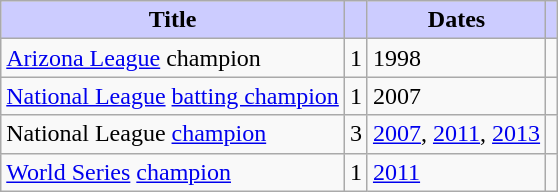<table class="wikitable">
<tr>
<th style="background:#ccf;">Title</th>
<th style="background:#ccf;"></th>
<th style="background:#ccf;">Dates</th>
<th style="background:#ccf;"></th>
</tr>
<tr>
<td><a href='#'>Arizona League</a> champion</td>
<td style="text-align:center;">1</td>
<td>1998</td>
<td></td>
</tr>
<tr>
<td><a href='#'>National League</a> <a href='#'>batting champion</a></td>
<td style="text-align:center;">1</td>
<td>2007</td>
<td></td>
</tr>
<tr>
<td>National League <a href='#'>champion</a></td>
<td style="text-align:center;">3</td>
<td><a href='#'>2007</a>, <a href='#'>2011</a>, <a href='#'>2013</a></td>
<td></td>
</tr>
<tr>
<td><a href='#'>World Series</a> <a href='#'>champion</a></td>
<td style="text-align:center;">1</td>
<td><a href='#'>2011</a></td>
<td></td>
</tr>
</table>
